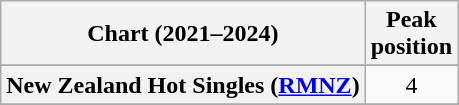<table class="wikitable sortable plainrowheaders" style="text-align:center">
<tr>
<th scope="col">Chart (2021–2024)</th>
<th scope="col">Peak<br>position</th>
</tr>
<tr>
</tr>
<tr>
</tr>
<tr>
</tr>
<tr>
</tr>
<tr>
<th scope="row">New Zealand Hot Singles (<a href='#'>RMNZ</a>)</th>
<td>4</td>
</tr>
<tr>
</tr>
<tr>
</tr>
<tr>
</tr>
<tr>
</tr>
</table>
